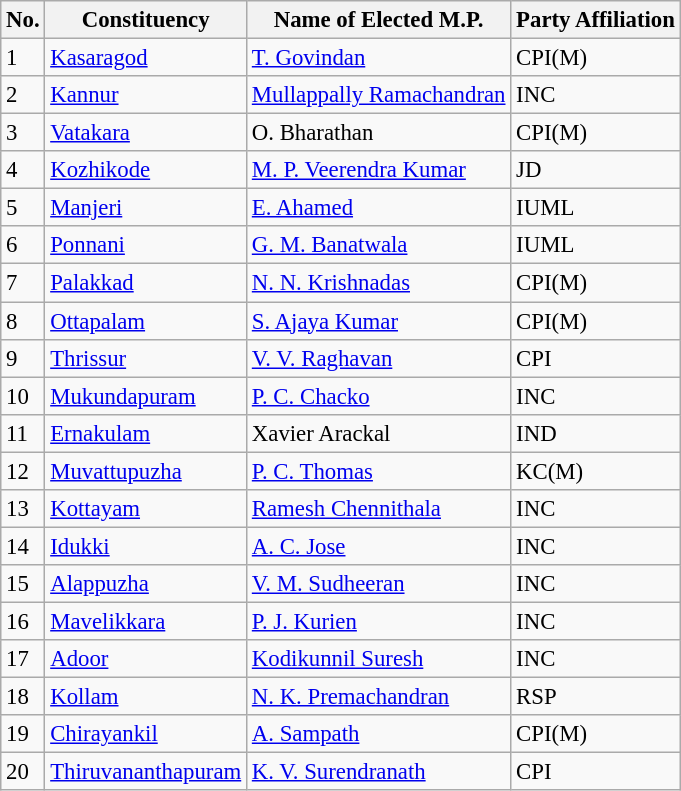<table class="wikitable" style="font-size: 95%;">
<tr>
<th>No.</th>
<th>Constituency</th>
<th>Name of Elected M.P.</th>
<th>Party Affiliation</th>
</tr>
<tr>
<td>1</td>
<td><a href='#'>Kasaragod</a></td>
<td><a href='#'>T. Govindan</a></td>
<td>CPI(M)</td>
</tr>
<tr>
<td>2</td>
<td><a href='#'>Kannur</a></td>
<td><a href='#'>Mullappally Ramachandran</a></td>
<td>INC</td>
</tr>
<tr>
<td>3</td>
<td><a href='#'>Vatakara</a></td>
<td>O. Bharathan</td>
<td>CPI(M)</td>
</tr>
<tr>
<td>4</td>
<td><a href='#'>Kozhikode</a></td>
<td><a href='#'>M. P. Veerendra Kumar</a></td>
<td>JD</td>
</tr>
<tr>
<td>5</td>
<td><a href='#'>Manjeri</a></td>
<td><a href='#'>E. Ahamed</a></td>
<td>IUML</td>
</tr>
<tr>
<td>6</td>
<td><a href='#'>Ponnani</a></td>
<td><a href='#'>G. M. Banatwala</a></td>
<td>IUML</td>
</tr>
<tr>
<td>7</td>
<td><a href='#'>Palakkad</a></td>
<td><a href='#'>N. N. Krishnadas</a></td>
<td>CPI(M)</td>
</tr>
<tr>
<td>8</td>
<td><a href='#'>Ottapalam</a></td>
<td><a href='#'>S. Ajaya Kumar</a></td>
<td>CPI(M)</td>
</tr>
<tr>
<td>9</td>
<td><a href='#'>Thrissur</a></td>
<td><a href='#'>V. V. Raghavan</a></td>
<td>CPI</td>
</tr>
<tr>
<td>10</td>
<td><a href='#'>Mukundapuram</a></td>
<td><a href='#'>P. C. Chacko</a></td>
<td>INC</td>
</tr>
<tr>
<td>11</td>
<td><a href='#'>Ernakulam</a></td>
<td>Xavier Arackal</td>
<td>IND</td>
</tr>
<tr>
<td>12</td>
<td><a href='#'>Muvattupuzha</a></td>
<td><a href='#'>P. C. Thomas</a></td>
<td>KC(M)</td>
</tr>
<tr>
<td>13</td>
<td><a href='#'>Kottayam</a></td>
<td><a href='#'>Ramesh Chennithala</a></td>
<td>INC</td>
</tr>
<tr>
<td>14</td>
<td><a href='#'>Idukki</a></td>
<td><a href='#'>A. C. Jose</a></td>
<td>INC</td>
</tr>
<tr>
<td>15</td>
<td><a href='#'>Alappuzha</a></td>
<td><a href='#'>V. M. Sudheeran</a></td>
<td>INC</td>
</tr>
<tr>
<td>16</td>
<td><a href='#'>Mavelikkara</a></td>
<td><a href='#'>P. J. Kurien</a></td>
<td>INC</td>
</tr>
<tr>
<td>17</td>
<td><a href='#'>Adoor</a></td>
<td><a href='#'>Kodikunnil Suresh</a></td>
<td>INC</td>
</tr>
<tr>
<td>18</td>
<td><a href='#'>Kollam</a></td>
<td><a href='#'>N. K. Premachandran</a></td>
<td>RSP</td>
</tr>
<tr>
<td>19</td>
<td><a href='#'>Chirayankil</a></td>
<td><a href='#'>A. Sampath</a></td>
<td>CPI(M)</td>
</tr>
<tr>
<td>20</td>
<td><a href='#'>Thiruvananthapuram</a></td>
<td><a href='#'>K. V. Surendranath</a></td>
<td>CPI</td>
</tr>
</table>
